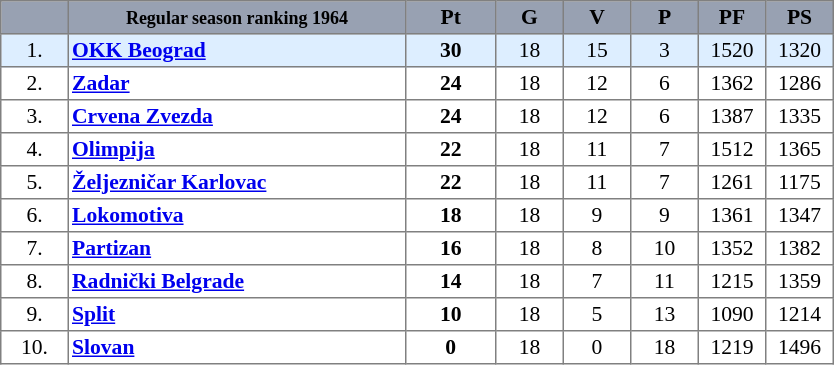<table align=center style="font-size: 90%; border-collapse:collapse" border=1 cellspacing=0 cellpadding=2>
<tr align=center bgcolor=#98A1B2>
<th width=40></th>
<th width=220><span><small>Regular season ranking 1964</small></span></th>
<th width=55><span>Pt</span></th>
<th width=40><span>G</span></th>
<th width=40><span>V</span></th>
<th width=40><span>P</span></th>
<th width=40><span>PF</span></th>
<th width=40><span>PS</span></th>
</tr>
<tr align=center style="background:#DDEEFF">
<td>1.</td>
<td style="text-align:left;"><strong><a href='#'>OKK Beograd</a></strong></td>
<td><strong>30</strong></td>
<td>18</td>
<td>15</td>
<td>3</td>
<td>1520</td>
<td>1320</td>
</tr>
<tr align=center>
<td>2.</td>
<td style="text-align:left;"><strong><a href='#'>Zadar</a></strong></td>
<td><strong>24</strong></td>
<td>18</td>
<td>12</td>
<td>6</td>
<td>1362</td>
<td>1286</td>
</tr>
<tr align=center>
<td>3.</td>
<td style="text-align:left;"><strong><a href='#'>Crvena Zvezda</a></strong></td>
<td><strong>24</strong></td>
<td>18</td>
<td>12</td>
<td>6</td>
<td>1387</td>
<td>1335</td>
</tr>
<tr align=center>
<td>4.</td>
<td style="text-align:left;"><strong><a href='#'>Olimpija</a></strong></td>
<td><strong>22</strong></td>
<td>18</td>
<td>11</td>
<td>7</td>
<td>1512</td>
<td>1365</td>
</tr>
<tr align=center>
<td>5.</td>
<td style="text-align:left;"><strong><a href='#'>Željezničar Karlovac</a></strong></td>
<td><strong>22</strong></td>
<td>18</td>
<td>11</td>
<td>7</td>
<td>1261</td>
<td>1175</td>
</tr>
<tr align=center>
<td>6.</td>
<td style="text-align:left;"><strong><a href='#'>Lokomotiva</a></strong></td>
<td><strong>18</strong></td>
<td>18</td>
<td>9</td>
<td>9</td>
<td>1361</td>
<td>1347</td>
</tr>
<tr align=center>
<td>7.</td>
<td style="text-align:left;"><strong><a href='#'>Partizan</a></strong></td>
<td><strong>16</strong></td>
<td>18</td>
<td>8</td>
<td>10</td>
<td>1352</td>
<td>1382</td>
</tr>
<tr align=center>
<td>8.</td>
<td style="text-align:left;"><strong><a href='#'>Radnički Belgrade</a></strong></td>
<td><strong>14</strong></td>
<td>18</td>
<td>7</td>
<td>11</td>
<td>1215</td>
<td>1359</td>
</tr>
<tr align=center>
<td>9.</td>
<td style="text-align:left;"><strong><a href='#'>Split</a></strong></td>
<td><strong>10</strong></td>
<td>18</td>
<td>5</td>
<td>13</td>
<td>1090</td>
<td>1214</td>
</tr>
<tr align=center>
<td>10.</td>
<td style="text-align:left;"><strong><a href='#'>Slovan</a></strong></td>
<td><strong>0</strong></td>
<td>18</td>
<td>0</td>
<td>18</td>
<td>1219</td>
<td>1496</td>
</tr>
</table>
